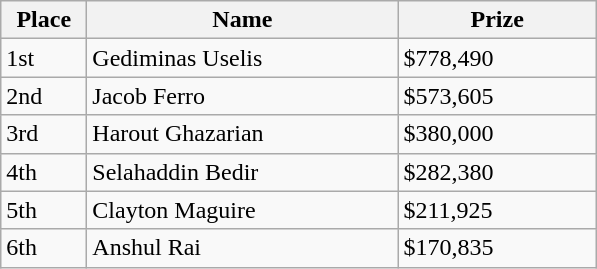<table class="wikitable">
<tr>
<th style="width:50px;">Place</th>
<th style="width:200px;">Name</th>
<th style="width:125px;">Prize</th>
</tr>
<tr>
<td>1st</td>
<td> Gediminas Uselis</td>
<td>$778,490</td>
</tr>
<tr>
<td>2nd</td>
<td> Jacob Ferro</td>
<td>$573,605</td>
</tr>
<tr>
<td>3rd</td>
<td> Harout Ghazarian</td>
<td>$380,000</td>
</tr>
<tr>
<td>4th</td>
<td> Selahaddin Bedir</td>
<td>$282,380</td>
</tr>
<tr>
<td>5th</td>
<td> Clayton Maguire</td>
<td>$211,925</td>
</tr>
<tr>
<td>6th</td>
<td> Anshul Rai</td>
<td>$170,835</td>
</tr>
</table>
